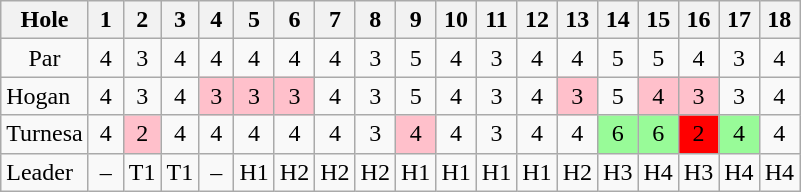<table class="wikitable" style="text-align:center">
<tr>
<th>Hole</th>
<th> 1 </th>
<th> 2 </th>
<th> 3 </th>
<th> 4 </th>
<th> 5 </th>
<th> 6 </th>
<th> 7 </th>
<th> 8 </th>
<th> 9 </th>
<th>10</th>
<th>11</th>
<th>12</th>
<th>13</th>
<th>14</th>
<th>15</th>
<th>16</th>
<th>17</th>
<th>18</th>
</tr>
<tr>
<td>Par</td>
<td>4</td>
<td>3</td>
<td>4</td>
<td>4</td>
<td>4</td>
<td>4</td>
<td>4</td>
<td>3</td>
<td>5</td>
<td>4</td>
<td>3</td>
<td>4</td>
<td>4</td>
<td>5</td>
<td>5</td>
<td>4</td>
<td>3</td>
<td>4</td>
</tr>
<tr>
<td align=left> Hogan</td>
<td>4</td>
<td>3</td>
<td>4</td>
<td style="background: Pink;">3</td>
<td style="background: Pink;">3</td>
<td style="background: Pink;">3</td>
<td>4</td>
<td>3</td>
<td>5</td>
<td>4</td>
<td>3</td>
<td>4</td>
<td style="background: Pink;">3</td>
<td>5</td>
<td style="background: Pink;">4</td>
<td style="background: Pink;">3</td>
<td>3</td>
<td>4</td>
</tr>
<tr>
<td align=left> Turnesa</td>
<td>4</td>
<td style="background: Pink;">2</td>
<td>4</td>
<td>4</td>
<td>4</td>
<td>4</td>
<td>4</td>
<td>3</td>
<td style="background: Pink;">4</td>
<td>4</td>
<td>3</td>
<td>4</td>
<td>4</td>
<td style="background: PaleGreen;">6</td>
<td style="background: PaleGreen;">6</td>
<td style="background: Red;">2</td>
<td style="background: PaleGreen;">4</td>
<td>4</td>
</tr>
<tr>
<td align=left>Leader</td>
<td>–</td>
<td>T1</td>
<td>T1</td>
<td>–</td>
<td>H1</td>
<td>H2</td>
<td>H2</td>
<td>H2</td>
<td>H1</td>
<td>H1</td>
<td>H1</td>
<td>H1</td>
<td>H2</td>
<td>H3</td>
<td>H4</td>
<td>H3</td>
<td>H4</td>
<td>H4</td>
</tr>
</table>
